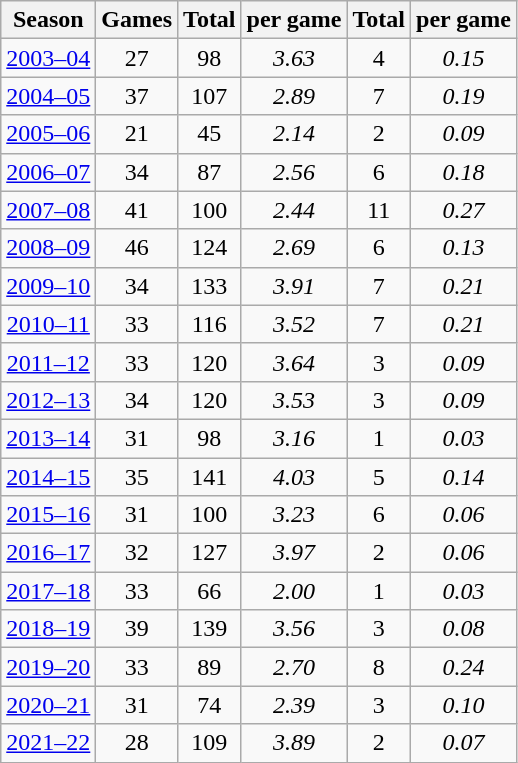<table class="wikitable sortable" style="text-align:center">
<tr>
<th>Season</th>
<th>Games</th>
<th>Total </th>
<th> per game</th>
<th>Total </th>
<th> per game</th>
</tr>
<tr>
<td><a href='#'>2003–04</a></td>
<td>27</td>
<td>98</td>
<td><em>3.63</em></td>
<td>4</td>
<td><em>0.15</em></td>
</tr>
<tr>
<td><a href='#'>2004–05</a></td>
<td>37</td>
<td>107</td>
<td><em>2.89</em></td>
<td>7</td>
<td><em>0.19</em></td>
</tr>
<tr>
<td><a href='#'>2005–06</a></td>
<td>21</td>
<td>45</td>
<td><em>2.14</em></td>
<td>2</td>
<td><em>0.09</em></td>
</tr>
<tr>
<td><a href='#'>2006–07</a></td>
<td>34</td>
<td>87</td>
<td><em>2.56</em></td>
<td>6</td>
<td><em>0.18</em></td>
</tr>
<tr>
<td><a href='#'>2007–08</a></td>
<td>41</td>
<td>100</td>
<td><em>2.44</em></td>
<td>11</td>
<td><em>0.27</em></td>
</tr>
<tr>
<td><a href='#'>2008–09</a></td>
<td>46</td>
<td>124</td>
<td><em>2.69</em></td>
<td>6</td>
<td><em>0.13</em></td>
</tr>
<tr>
<td><a href='#'>2009–10</a></td>
<td>34</td>
<td>133</td>
<td><em>3.91</em></td>
<td>7</td>
<td><em>0.21</em></td>
</tr>
<tr>
<td><a href='#'>2010–11</a></td>
<td>33</td>
<td>116</td>
<td><em>3.52</em></td>
<td>7</td>
<td><em>0.21</em></td>
</tr>
<tr>
<td><a href='#'>2011–12</a></td>
<td>33</td>
<td>120</td>
<td><em>3.64</em></td>
<td>3</td>
<td><em>0.09</em></td>
</tr>
<tr>
<td><a href='#'>2012–13</a></td>
<td>34</td>
<td>120</td>
<td><em>3.53</em></td>
<td>3</td>
<td><em>0.09</em></td>
</tr>
<tr>
<td><a href='#'>2013–14</a></td>
<td>31</td>
<td>98</td>
<td><em>3.16</em></td>
<td>1</td>
<td><em>0.03</em></td>
</tr>
<tr>
<td><a href='#'>2014–15</a></td>
<td>35</td>
<td>141</td>
<td><em>4.03</em></td>
<td>5</td>
<td><em>0.14</em></td>
</tr>
<tr>
<td><a href='#'>2015–16</a></td>
<td>31</td>
<td>100</td>
<td><em>3.23</em></td>
<td>6</td>
<td><em>0.06</em></td>
</tr>
<tr>
<td><a href='#'>2016–17</a></td>
<td>32</td>
<td>127</td>
<td><em>3.97</em></td>
<td>2</td>
<td><em>0.06</em></td>
</tr>
<tr>
<td><a href='#'>2017–18</a></td>
<td>33</td>
<td>66</td>
<td><em>2.00</em></td>
<td>1</td>
<td><em>0.03</em></td>
</tr>
<tr>
<td><a href='#'>2018–19</a></td>
<td>39</td>
<td>139</td>
<td><em>3.56</em></td>
<td>3</td>
<td><em>0.08</em></td>
</tr>
<tr>
<td><a href='#'>2019–20</a></td>
<td>33</td>
<td>89</td>
<td><em>2.70</em></td>
<td>8</td>
<td><em>0.24</em></td>
</tr>
<tr>
<td><a href='#'>2020–21</a></td>
<td>31</td>
<td>74</td>
<td><em>2.39</em></td>
<td>3</td>
<td><em>0.10</em></td>
</tr>
<tr>
<td><a href='#'>2021–22</a></td>
<td>28</td>
<td>109</td>
<td><em>3.89</em></td>
<td>2</td>
<td><em>0.07</em></td>
</tr>
</table>
